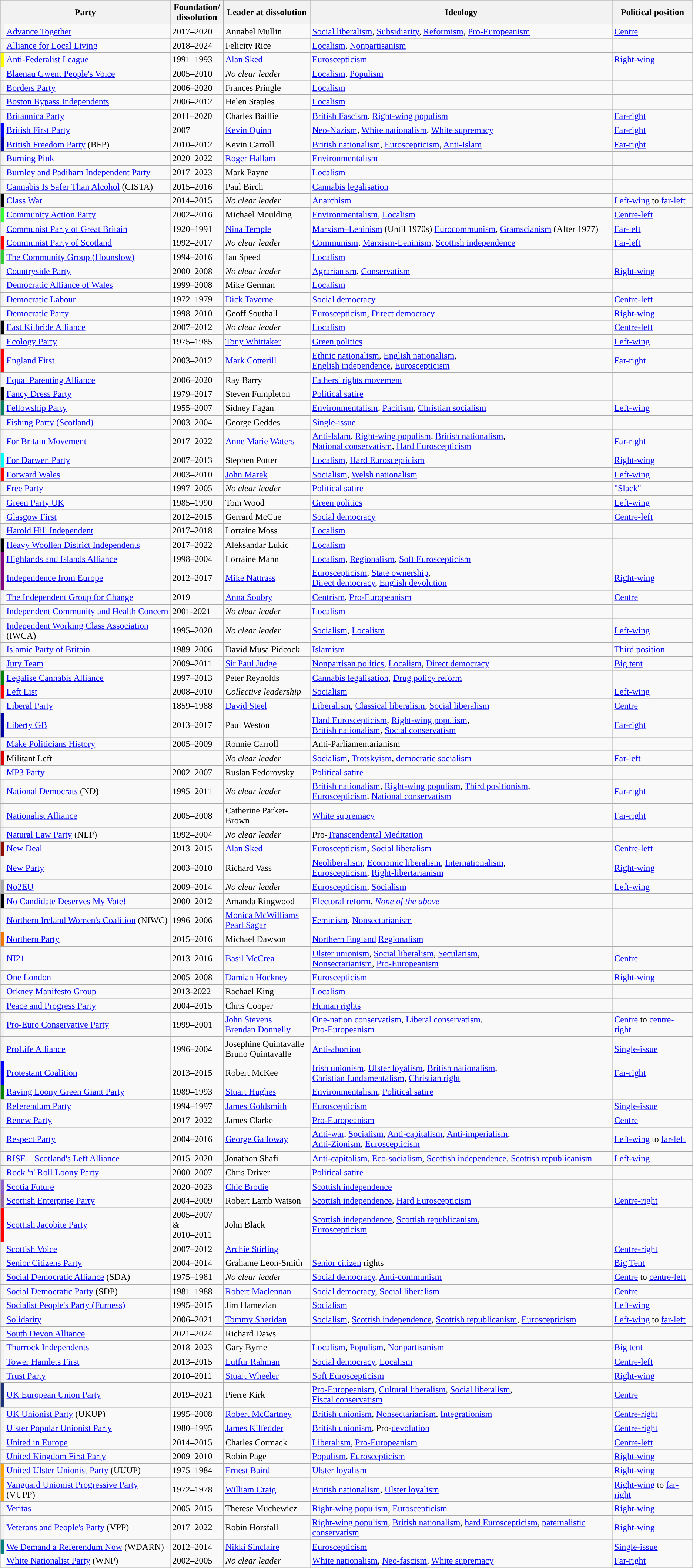<table class ="wikitable sortable">
<tr style="background:#ccc;">
<th colspan="2" scope="col" style="width:5px;">Party</th>
<th class="sortable">Foundation/<br>dissolution</th>
<th class="unsortable">Leader at dissolution</th>
<th class="unsortable">Ideology</th>
<th class="unsortable">Political position</th>
</tr>
<tr>
<th style="background-color: "></th>
<td><a href='#'>Advance Together</a></td>
<td>2017–2020</td>
<td>Annabel Mullin</td>
<td><a href='#'>Social liberalism</a>, <a href='#'>Subsidiarity</a>, <a href='#'>Reformism</a>, <a href='#'>Pro-Europeanism</a></td>
<td><a href='#'>Centre</a></td>
</tr>
<tr>
<th style="background-color: "></th>
<td><a href='#'>Alliance for Local Living</a></td>
<td>2018–2024</td>
<td>Felicity Rice</td>
<td><a href='#'>Localism</a>, <a href='#'>Nonpartisanism</a></td>
<td></td>
</tr>
<tr>
<th style="background-color: yellow"></th>
<td><a href='#'>Anti-Federalist League</a> <br></td>
<td>1991–1993</td>
<td><a href='#'>Alan Sked</a></td>
<td><a href='#'>Euroscepticism</a></td>
<td><a href='#'>Right-wing</a></td>
</tr>
<tr>
<th style="background-color: "></th>
<td><a href='#'>Blaenau Gwent People's Voice</a></td>
<td>2005–2010</td>
<td><em>No clear leader</em></td>
<td><a href='#'>Localism</a>, <a href='#'>Populism</a></td>
<td></td>
</tr>
<tr>
<th style="background-color: "></th>
<td><a href='#'>Borders Party</a></td>
<td>2006–2020</td>
<td>Frances Pringle</td>
<td><a href='#'>Localism</a></td>
<td></td>
</tr>
<tr>
<th style="background: "></th>
<td><a href='#'>Boston Bypass Independents</a></td>
<td>2006–2012</td>
<td>Helen Staples</td>
<td><a href='#'>Localism</a></td>
<td></td>
</tr>
<tr>
<th style="background-color: "></th>
<td><a href='#'>Britannica Party</a></td>
<td>2011–2020</td>
<td>Charles Baillie</td>
<td><a href='#'>British Fascism</a>, <a href='#'>Right-wing populism</a></td>
<td><a href='#'>Far-right</a></td>
</tr>
<tr>
<th style="background:blue;"></th>
<td><a href='#'>British First Party</a></td>
<td>2007</td>
<td><a href='#'>Kevin Quinn</a></td>
<td><a href='#'>Neo-Nazism</a>, <a href='#'>White nationalism</a>, <a href='#'>White supremacy</a></td>
<td><a href='#'>Far-right</a></td>
</tr>
<tr>
<th style="background:#0000a0;"></th>
<td><a href='#'>British Freedom Party</a> (BFP)</td>
<td>2010–2012</td>
<td>Kevin Carroll</td>
<td><a href='#'>British nationalism</a>, <a href='#'>Euroscepticism</a>, <a href='#'>Anti-Islam</a></td>
<td><a href='#'>Far-right</a></td>
</tr>
<tr>
<th style="background-color: "></th>
<td><a href='#'>Burning Pink</a></td>
<td>2020–2022</td>
<td><a href='#'>Roger Hallam</a></td>
<td><a href='#'>Environmentalism</a></td>
<td></td>
</tr>
<tr>
<th style="background-color: "></th>
<td><a href='#'>Burnley and Padiham Independent Party</a></td>
<td>2017–2023</td>
<td>Mark Payne</td>
<td><a href='#'>Localism</a></td>
<td></td>
</tr>
<tr>
<th style="background-color: "></th>
<td><a href='#'>Cannabis Is Safer Than Alcohol</a> (CISTA)</td>
<td>2015–2016</td>
<td>Paul Birch</td>
<td><a href='#'>Cannabis legalisation</a></td>
<td></td>
</tr>
<tr>
<th style="background:black;"></th>
<td><a href='#'>Class War</a></td>
<td>2014–2015</td>
<td><em>No clear leader</em></td>
<td><a href='#'>Anarchism</a></td>
<td><a href='#'>Left-wing</a> to <a href='#'>far-left</a></td>
</tr>
<tr>
<th style="background:#3f3;"></th>
<td><a href='#'>Community Action Party</a></td>
<td>2002–2016</td>
<td>Michael Moulding</td>
<td><a href='#'>Environmentalism</a>, <a href='#'>Localism</a></td>
<td><a href='#'>Centre-left</a></td>
</tr>
<tr>
<th style="background-color: "></th>
<td><a href='#'>Communist Party of Great Britain</a></td>
<td>1920–1991</td>
<td><a href='#'>Nina Temple</a></td>
<td><a href='#'>Marxism–Leninism</a> (Until 1970s) <a href='#'>Eurocommunism</a>, <a href='#'>Gramscianism</a> (After 1977)</td>
<td><a href='#'>Far-left</a></td>
</tr>
<tr>
<th style="background:red;"></th>
<td><a href='#'>Communist Party of Scotland</a></td>
<td>1992–2017</td>
<td><em>No clear leader</em></td>
<td><a href='#'>Communism</a>, <a href='#'>Marxism-Leninism</a>, <a href='#'>Scottish independence</a></td>
<td><a href='#'>Far-left</a></td>
</tr>
<tr>
<th style="background:#32cd32;"></th>
<td><a href='#'>The Community Group (Hounslow)</a></td>
<td>1994–2016</td>
<td>Ian Speed</td>
<td><a href='#'>Localism</a></td>
<td></td>
</tr>
<tr>
<th style="background-color: "></th>
<td><a href='#'>Countryside Party</a></td>
<td>2000–2008</td>
<td><em>No clear leader</em></td>
<td><a href='#'>Agrarianism</a>, <a href='#'>Conservatism</a></td>
<td><a href='#'>Right-wing</a></td>
</tr>
<tr>
<th style="background-color: "></th>
<td><a href='#'>Democratic Alliance of Wales</a></td>
<td>1999–2008</td>
<td>Mike German</td>
<td><a href='#'>Localism</a></td>
<td></td>
</tr>
<tr>
<th style="background-color: "></th>
<td><a href='#'>Democratic Labour</a></td>
<td>1972–1979</td>
<td><a href='#'>Dick Taverne</a></td>
<td><a href='#'>Social democracy</a></td>
<td><a href='#'>Centre-left</a></td>
</tr>
<tr>
<th style="background:#fff;"></th>
<td><a href='#'>Democratic Party</a></td>
<td>1998–2010</td>
<td>Geoff Southall</td>
<td><a href='#'>Euroscepticism</a>, <a href='#'>Direct democracy</a></td>
<td><a href='#'>Right-wing</a></td>
</tr>
<tr>
<th style="background:black;"></th>
<td><a href='#'>East Kilbride Alliance</a></td>
<td>2007–2012</td>
<td><em>No clear leader</em></td>
<td><a href='#'>Localism</a></td>
<td><a href='#'>Centre-left</a></td>
</tr>
<tr>
<th style="background: "></th>
<td><a href='#'>Ecology Party</a></td>
<td>1975–1985</td>
<td><a href='#'>Tony Whittaker</a></td>
<td><a href='#'>Green politics</a></td>
<td><a href='#'>Left-wing</a></td>
</tr>
<tr>
<th style="background:red;"></th>
<td><a href='#'>England First</a></td>
<td>2003–2012</td>
<td><a href='#'>Mark Cotterill</a></td>
<td><a href='#'>Ethnic nationalism</a>, <a href='#'>English nationalism</a>, <br><a href='#'>English independence</a>, <a href='#'>Euroscepticism</a></td>
<td><a href='#'>Far-right</a></td>
</tr>
<tr>
<th style="background-color: "></th>
<td><a href='#'>Equal Parenting Alliance</a></td>
<td>2006–2020</td>
<td>Ray Barry</td>
<td><a href='#'>Fathers' rights movement</a></td>
<td></td>
</tr>
<tr>
<th style="background:black;"></th>
<td><a href='#'>Fancy Dress Party</a></td>
<td>1979–2017</td>
<td>Steven Fumpleton</td>
<td><a href='#'>Political satire</a></td>
<td></td>
</tr>
<tr>
<th style="background:#008060;"></th>
<td><a href='#'>Fellowship Party</a></td>
<td>1955–2007</td>
<td>Sidney Fagan</td>
<td><a href='#'>Environmentalism</a>, <a href='#'>Pacifism</a>, <a href='#'>Christian socialism</a></td>
<td><a href='#'>Left-wing</a></td>
</tr>
<tr>
<th style="background-color: "></th>
<td><a href='#'>Fishing Party (Scotland)</a></td>
<td>2003–2004</td>
<td>George Geddes</td>
<td><a href='#'>Single-issue</a></td>
<td></td>
</tr>
<tr>
<th style="background-color: "></th>
<td><a href='#'>For Britain Movement</a></td>
<td>2017–2022</td>
<td><a href='#'>Anne Marie Waters</a></td>
<td><a href='#'>Anti-Islam</a>, <a href='#'>Right-wing populism</a>, <a href='#'>British nationalism</a>, <br><a href='#'>National conservatism</a>, <a href='#'>Hard Euroscepticism</a></td>
<td><a href='#'>Far-right</a></td>
</tr>
<tr>
<th style="background:cyan;"></th>
<td><a href='#'>For Darwen Party</a></td>
<td>2007–2013</td>
<td>Stephen Potter</td>
<td><a href='#'>Localism</a>, <a href='#'>Hard Euroscepticism</a></td>
<td><a href='#'>Right-wing</a></td>
</tr>
<tr>
<th style="background:red;"></th>
<td><a href='#'>Forward Wales</a></td>
<td>2003–2010</td>
<td><a href='#'>John Marek</a></td>
<td><a href='#'>Socialism</a>, <a href='#'>Welsh nationalism</a></td>
<td><a href='#'>Left-wing</a></td>
</tr>
<tr>
<th style="background-color: "></th>
<td><a href='#'>Free Party</a></td>
<td>1997–2005</td>
<td><em>No clear leader</em></td>
<td><a href='#'>Political satire</a></td>
<td><a href='#'>"Slack"</a></td>
</tr>
<tr>
<th style="background: "></th>
<td><a href='#'>Green Party UK</a> <br></td>
<td>1985–1990</td>
<td>Tom Wood</td>
<td><a href='#'>Green politics</a></td>
<td><a href='#'>Left-wing</a></td>
</tr>
<tr>
<th style="background:white;"></th>
<td><a href='#'>Glasgow First</a></td>
<td>2012–2015</td>
<td>Gerrard McCue</td>
<td><a href='#'>Social democracy</a></td>
<td><a href='#'>Centre-left</a></td>
</tr>
<tr>
<th style="background-color:"></th>
<td><a href='#'>Harold Hill Independent</a></td>
<td>2017–2018</td>
<td>Lorraine Moss</td>
<td><a href='#'>Localism</a></td>
<td></td>
</tr>
<tr>
<th style="background-color: black"></th>
<td><a href='#'>Heavy Woollen District Independents</a></td>
<td>2017–2022</td>
<td>Aleksandar Lukic</td>
<td><a href='#'>Localism</a></td>
<td></td>
</tr>
<tr>
<th style="background:purple;"></th>
<td><a href='#'>Highlands and Islands Alliance</a></td>
<td>1998–2004</td>
<td>Lorraine Mann</td>
<td><a href='#'>Localism</a>, <a href='#'>Regionalism</a>, <a href='#'>Soft Euroscepticism</a></td>
<td></td>
</tr>
<tr>
<th style="background:purple;"></th>
<td><a href='#'>Independence from Europe</a></td>
<td>2012–2017</td>
<td><a href='#'>Mike Nattrass</a></td>
<td><a href='#'>Euroscepticism</a>, <a href='#'>State ownership</a>, <br><a href='#'>Direct democracy</a>, <a href='#'>English devolution</a></td>
<td><a href='#'>Right-wing</a></td>
</tr>
<tr>
<th style="background-color: "></th>
<td><a href='#'>The Independent Group for Change</a></td>
<td>2019</td>
<td><a href='#'>Anna Soubry</a></td>
<td><a href='#'>Centrism</a>, <a href='#'>Pro-Europeanism</a></td>
<td><a href='#'>Centre</a></td>
</tr>
<tr>
<th style="background-color: "></th>
<td><a href='#'>Independent Community and Health Concern</a></td>
<td>2001-2021</td>
<td><em>No clear leader</em></td>
<td><a href='#'>Localism</a></td>
<td></td>
</tr>
<tr>
<th style="background-color: "></th>
<td><a href='#'>Independent Working Class Association</a> (IWCA)</td>
<td>1995–2020</td>
<td><em>No clear leader</em></td>
<td><a href='#'>Socialism</a>, <a href='#'>Localism</a></td>
<td><a href='#'>Left-wing</a></td>
</tr>
<tr>
<th style="background-color: "></th>
<td><a href='#'>Islamic Party of Britain</a></td>
<td>1989–2006</td>
<td>David Musa Pidcock</td>
<td><a href='#'>Islamism</a></td>
<td><a href='#'>Third position</a></td>
</tr>
<tr>
<th style="background-color: "></th>
<td><a href='#'>Jury Team</a></td>
<td>2009–2011</td>
<td><a href='#'>Sir Paul Judge</a></td>
<td><a href='#'>Nonpartisan politics</a>, <a href='#'>Localism</a>, <a href='#'>Direct democracy</a></td>
<td><a href='#'>Big tent</a></td>
</tr>
<tr>
<th style="background:green;"></th>
<td><a href='#'>Legalise Cannabis Alliance</a></td>
<td>1997–2013</td>
<td>Peter Reynolds</td>
<td><a href='#'>Cannabis legalisation</a>, <a href='#'>Drug policy reform</a></td>
<td></td>
</tr>
<tr>
<th style="background:red;"></th>
<td><a href='#'>Left List</a></td>
<td>2008–2010</td>
<td><em>Collective leadership</em></td>
<td><a href='#'>Socialism</a></td>
<td><a href='#'>Left-wing</a></td>
</tr>
<tr>
<th style="background-color: "></th>
<td><a href='#'>Liberal Party</a> <br></td>
<td>1859–1988</td>
<td><a href='#'>David Steel</a></td>
<td><a href='#'>Liberalism</a>, <a href='#'>Classical liberalism</a>, <a href='#'>Social liberalism</a></td>
<td><a href='#'>Centre</a></td>
</tr>
<tr>
<th style="background:#0000a0;"></th>
<td><a href='#'>Liberty GB</a></td>
<td>2013–2017</td>
<td>Paul Weston</td>
<td><a href='#'>Hard Euroscepticism</a>, <a href='#'>Right-wing populism</a>, <br><a href='#'>British nationalism</a>, <a href='#'>Social conservatism</a></td>
<td><a href='#'>Far-right</a></td>
</tr>
<tr>
<th style="background-color: "></th>
<td><a href='#'>Make Politicians History</a></td>
<td>2005–2009</td>
<td>Ronnie Carroll</td>
<td>Anti-Parliamentarianism</td>
<td></td>
</tr>
<tr>
<th style="background:#DD0000;"></th>
<td>Militant Left</td>
<td></td>
<td><em>No clear leader</em></td>
<td><a href='#'>Socialism</a>, <a href='#'>Trotskyism</a>, <a href='#'>democratic socialism</a></td>
<td><a href='#'>Far-left</a></td>
</tr>
<tr>
<th style="background:white;"></th>
<td><a href='#'>MP3 Party</a></td>
<td>2002–2007</td>
<td>Ruslan Fedorovsky</td>
<td><a href='#'>Political satire</a></td>
<td></td>
</tr>
<tr>
<th style="background-color: "></th>
<td><a href='#'>National Democrats</a> (ND)</td>
<td>1995–2011</td>
<td><em>No clear leader</em></td>
<td><a href='#'>British nationalism</a>, <a href='#'>Right-wing populism</a>, <a href='#'>Third positionism</a>, <br><a href='#'>Euroscepticism</a>, <a href='#'>National conservatism</a></td>
<td><a href='#'>Far-right</a></td>
</tr>
<tr>
<th style="background-color: "></th>
<td><a href='#'>Nationalist Alliance</a></td>
<td>2005–2008</td>
<td>Catherine Parker-Brown</td>
<td><a href='#'>White supremacy</a></td>
<td><a href='#'>Far-right</a></td>
</tr>
<tr>
<th style="background-color: "></th>
<td><a href='#'>Natural Law Party</a> (NLP)</td>
<td>1992–2004</td>
<td><em>No clear leader</em></td>
<td>Pro-<a href='#'>Transcendental Meditation</a></td>
<td></td>
</tr>
<tr>
<th style="background-color: #8F0D00"></th>
<td><a href='#'>New Deal</a></td>
<td>2013–2015</td>
<td><a href='#'>Alan Sked</a></td>
<td><a href='#'>Euroscepticism</a>, <a href='#'>Social liberalism</a></td>
<td><a href='#'>Centre-left</a></td>
</tr>
<tr>
<th style="background-color: "></th>
<td><a href='#'>New Party</a></td>
<td>2003–2010</td>
<td>Richard Vass</td>
<td><a href='#'>Neoliberalism</a>, <a href='#'>Economic liberalism</a>, <a href='#'>Internationalism</a>, <br><a href='#'>Euroscepticism</a>, <a href='#'>Right-libertarianism</a></td>
<td><a href='#'>Right-wing</a></td>
</tr>
<tr>
<th style="background:darkgrey;"></th>
<td><a href='#'>No2EU</a></td>
<td>2009–2014</td>
<td><em>No clear leader</em></td>
<td><a href='#'>Euroscepticism</a>, <a href='#'>Socialism</a></td>
<td><a href='#'>Left-wing</a></td>
</tr>
<tr>
<th style="background:black;"></th>
<td><a href='#'>No Candidate Deserves My Vote!</a></td>
<td>2000–2012</td>
<td>Amanda Ringwood</td>
<td><a href='#'>Electoral reform</a>, <em><a href='#'>None of the above</a></em></td>
<td></td>
</tr>
<tr>
<th style="background-color: "></th>
<td><a href='#'>Northern Ireland Women's Coalition</a> (NIWC)</td>
<td>1996–2006</td>
<td><a href='#'>Monica McWilliams</a> <br><a href='#'>Pearl Sagar</a></td>
<td><a href='#'>Feminism</a>, <a href='#'>Nonsectarianism</a></td>
<td></td>
</tr>
<tr>
<th style="background:#ef7706;"></th>
<td><a href='#'>Northern Party</a></td>
<td>2015–2016</td>
<td>Michael Dawson</td>
<td><a href='#'>Northern England</a> <a href='#'>Regionalism</a></td>
<td></td>
</tr>
<tr>
<th style="background-color: "></th>
<td><a href='#'>NI21</a></td>
<td>2013–2016</td>
<td><a href='#'>Basil McCrea</a></td>
<td><a href='#'>Ulster unionism</a>, <a href='#'>Social liberalism</a>, <a href='#'>Secularism</a>, <br><a href='#'>Nonsectarianism</a>, <a href='#'>Pro-Europeanism</a></td>
<td><a href='#'>Centre</a></td>
</tr>
<tr>
<th style="background-color: "></th>
<td><a href='#'>One London</a></td>
<td>2005–2008</td>
<td><a href='#'>Damian Hockney</a></td>
<td><a href='#'>Euroscepticism</a></td>
<td><a href='#'>Right-wing</a></td>
</tr>
<tr>
<th></th>
<td><a href='#'>Orkney Manifesto Group</a></td>
<td>2013-2022</td>
<td>Rachael King</td>
<td><a href='#'>Localism</a></td>
<td></td>
</tr>
<tr>
<th style="background-color: "></th>
<td><a href='#'>Peace and Progress Party</a></td>
<td>2004–2015</td>
<td>Chris Cooper</td>
<td><a href='#'>Human rights</a></td>
<td></td>
</tr>
<tr>
<th style="background-color: "></th>
<td><a href='#'>Pro-Euro Conservative Party</a></td>
<td>1999–2001</td>
<td><a href='#'>John Stevens</a> <br><a href='#'>Brendan Donnelly</a></td>
<td><a href='#'>One-nation conservatism</a>, <a href='#'>Liberal conservatism</a>, <br><a href='#'>Pro-Europeanism</a></td>
<td><a href='#'>Centre</a> to <a href='#'>centre-right</a></td>
</tr>
<tr>
<th style="background-color: "></th>
<td><a href='#'>ProLife Alliance</a></td>
<td>1996–2004</td>
<td>Josephine Quintavalle <br>Bruno Quintavalle</td>
<td><a href='#'>Anti-abortion</a></td>
<td><a href='#'>Single-issue</a></td>
</tr>
<tr>
<th style="background:blue;"></th>
<td><a href='#'>Protestant Coalition</a></td>
<td>2013–2015</td>
<td>Robert McKee</td>
<td><a href='#'>Irish unionism</a>, <a href='#'>Ulster loyalism</a>, <a href='#'>British nationalism</a>, <br><a href='#'>Christian fundamentalism</a>, <a href='#'>Christian right</a></td>
<td><a href='#'>Far-right</a></td>
</tr>
<tr>
<th style="background:green;"></th>
<td><a href='#'>Raving Loony Green Giant Party</a></td>
<td>1989–1993</td>
<td><a href='#'>Stuart Hughes</a></td>
<td><a href='#'>Environmentalism</a>, <a href='#'>Political satire</a></td>
<td></td>
</tr>
<tr>
<th style="background-color: "></th>
<td><a href='#'>Referendum Party</a></td>
<td>1994–1997</td>
<td><a href='#'>James Goldsmith</a></td>
<td><a href='#'>Euroscepticism</a></td>
<td><a href='#'>Single-issue</a></td>
</tr>
<tr>
<th style="background-color: "></th>
<td><a href='#'>Renew Party</a></td>
<td>2017–2022</td>
<td>James Clarke</td>
<td><a href='#'>Pro-Europeanism</a></td>
<td><a href='#'>Centre</a></td>
</tr>
<tr>
<th style="background-color: "></th>
<td><a href='#'>Respect Party</a></td>
<td>2004–2016</td>
<td><a href='#'>George Galloway</a></td>
<td><a href='#'>Anti-war</a>, <a href='#'>Socialism</a>, <a href='#'>Anti-capitalism</a>, <a href='#'>Anti-imperialism</a>, <br><a href='#'>Anti-Zionism</a>, <a href='#'>Euroscepticism</a></td>
<td><a href='#'>Left-wing</a> to <a href='#'>far-left</a></td>
</tr>
<tr>
<th style="background-color: "></th>
<td><a href='#'>RISE – Scotland's Left Alliance</a></td>
<td>2015–2020</td>
<td>Jonathon Shafi</td>
<td><a href='#'>Anti-capitalism</a>, <a href='#'>Eco-socialism</a>, <a href='#'>Scottish independence</a>, <a href='#'>Scottish republicanism</a></td>
<td><a href='#'>Left-wing</a></td>
</tr>
<tr>
<th style="background-color: "></th>
<td><a href='#'>Rock 'n' Roll Loony Party</a></td>
<td>2000–2007</td>
<td>Chris Driver</td>
<td><a href='#'>Political satire</a></td>
<td></td>
</tr>
<tr>
<th style="background-color: #9063CD"></th>
<td><a href='#'>Scotia Future</a></td>
<td>2020–2023</td>
<td><a href='#'>Chic Brodie</a></td>
<td><a href='#'>Scottish independence</a></td>
<td></td>
</tr>
<tr>
<th style="background:#996aa0;"></th>
<td><a href='#'>Scottish Enterprise Party</a> <br></td>
<td>2004–2009</td>
<td>Robert Lamb Watson</td>
<td><a href='#'>Scottish independence</a>, <a href='#'>Hard Euroscepticism</a></td>
<td><a href='#'>Centre-right</a></td>
</tr>
<tr>
<th style="background:red;"></th>
<td><a href='#'>Scottish Jacobite Party</a></td>
<td>2005–2007 & <br>2010–2011</td>
<td>John Black</td>
<td><a href='#'>Scottish independence</a>, <a href='#'>Scottish republicanism</a>, <br><a href='#'>Euroscepticism</a></td>
<td></td>
</tr>
<tr>
<th style="background-color: "></th>
<td><a href='#'>Scottish Voice</a></td>
<td>2007–2012</td>
<td><a href='#'>Archie Stirling</a></td>
<td></td>
<td><a href='#'>Centre-right</a></td>
</tr>
<tr>
<th style="background-color: "></th>
<td><a href='#'>Senior Citizens Party</a></td>
<td>2004–2014</td>
<td>Grahame Leon-Smith</td>
<td><a href='#'>Senior citizen</a> rights</td>
<td><a href='#'>Big Tent</a></td>
</tr>
<tr>
<th style="background-color: "></th>
<td><a href='#'>Social Democratic Alliance</a> (SDA)</td>
<td>1975–1981</td>
<td><em>No clear leader</em></td>
<td><a href='#'>Social democracy</a>, <a href='#'>Anti-communism</a></td>
<td><a href='#'>Centre</a> to <a href='#'>centre-left</a></td>
</tr>
<tr>
<th style="background-color: "></th>
<td><a href='#'>Social Democratic Party</a> (SDP) <br></td>
<td>1981–1988</td>
<td><a href='#'>Robert Maclennan</a></td>
<td><a href='#'>Social democracy</a>, <a href='#'>Social liberalism</a></td>
<td><a href='#'>Centre</a></td>
</tr>
<tr>
<th style="background-color: "></th>
<td><a href='#'>Socialist People's Party (Furness)</a></td>
<td>1995–2015</td>
<td>Jim Hamezian</td>
<td><a href='#'>Socialism</a></td>
<td><a href='#'>Left-wing</a></td>
</tr>
<tr>
<th style="background-color: "></th>
<td><a href='#'>Solidarity</a></td>
<td>2006–2021</td>
<td><a href='#'>Tommy Sheridan</a></td>
<td><a href='#'>Socialism</a>, <a href='#'>Scottish independence</a>, <a href='#'>Scottish republicanism</a>, <a href='#'>Euroscepticism</a></td>
<td><a href='#'>Left-wing</a> to <a href='#'>far-left</a></td>
</tr>
<tr>
<th style="background-color: "></th>
<td><a href='#'>South Devon Alliance</a></td>
<td>2021–2024</td>
<td>Richard Daws</td>
<td></td>
<td></td>
</tr>
<tr>
<th style="background-color: "></th>
<td><a href='#'>Thurrock Independents</a></td>
<td>2018–2023</td>
<td>Gary Byrne</td>
<td><a href='#'>Localism</a>, <a href='#'>Populism</a>, <a href='#'>Nonpartisanism</a></td>
<td><a href='#'>Big tent</a></td>
</tr>
<tr>
<th style="background-color: "></th>
<td><a href='#'>Tower Hamlets First</a></td>
<td>2013–2015</td>
<td><a href='#'>Lutfur Rahman</a></td>
<td><a href='#'>Social democracy</a>, <a href='#'>Localism</a></td>
<td><a href='#'>Centre-left</a></td>
</tr>
<tr>
<th style="background-color: "></th>
<td><a href='#'>Trust Party</a></td>
<td>2010–2011</td>
<td><a href='#'>Stuart Wheeler</a></td>
<td><a href='#'>Soft Euroscepticism</a></td>
<td><a href='#'>Right-wing</a></td>
</tr>
<tr>
<th style="background-color: #1D3176"></th>
<td><a href='#'>UK European Union Party</a></td>
<td>2019–2021</td>
<td>Pierre Kirk</td>
<td><a href='#'>Pro-Europeanism</a>, <a href='#'>Cultural liberalism</a>, <a href='#'>Social liberalism</a>, <br><a href='#'>Fiscal conservatism</a></td>
<td><a href='#'>Centre</a></td>
</tr>
<tr>
<th style="background-color: "></th>
<td><a href='#'>UK Unionist Party</a> (UKUP)</td>
<td>1995–2008</td>
<td><a href='#'>Robert McCartney</a></td>
<td><a href='#'>British unionism</a>, <a href='#'>Nonsectarianism</a>, <a href='#'>Integrationism</a></td>
<td><a href='#'>Centre-right</a></td>
</tr>
<tr>
<th style="background-color: "></th>
<td><a href='#'>Ulster Popular Unionist Party</a></td>
<td>1980–1995</td>
<td><a href='#'>James Kilfedder</a></td>
<td><a href='#'>British unionism</a>, Pro-<a href='#'>devolution</a></td>
<td><a href='#'>Centre-right</a></td>
</tr>
<tr>
<th style="background-color: "></th>
<td><a href='#'>United in Europe</a></td>
<td>2014–2015</td>
<td>Charles Cormack</td>
<td><a href='#'>Liberalism</a>, <a href='#'>Pro-Europeanism</a></td>
<td><a href='#'>Centre-left</a></td>
</tr>
<tr>
<th style="background-color: "></th>
<td><a href='#'>United Kingdom First Party</a></td>
<td>2009–2010</td>
<td>Robin Page</td>
<td><a href='#'>Populism</a>, <a href='#'>Euroscepticism</a></td>
<td><a href='#'>Right-wing</a></td>
</tr>
<tr>
<th style="background:orange;"></th>
<td><a href='#'>United Ulster Unionist Party</a> (UUUP)</td>
<td>1975–1984</td>
<td><a href='#'>Ernest Baird</a></td>
<td><a href='#'>Ulster loyalism</a></td>
<td><a href='#'>Right-wing</a></td>
</tr>
<tr>
<th style="background:orange;"></th>
<td><a href='#'>Vanguard Unionist Progressive Party</a> (VUPP)</td>
<td>1972–1978</td>
<td><a href='#'>William Craig</a></td>
<td><a href='#'>British nationalism</a>, <a href='#'>Ulster loyalism</a></td>
<td><a href='#'>Right-wing</a> to <a href='#'>far-right</a></td>
</tr>
<tr>
<th style="background-color: "></th>
<td><a href='#'>Veritas</a></td>
<td>2005–2015</td>
<td>Therese Muchewicz</td>
<td><a href='#'>Right-wing populism</a>, <a href='#'>Euroscepticism</a></td>
<td><a href='#'>Right-wing</a></td>
</tr>
<tr>
<th style="background-color: "></th>
<td><a href='#'>Veterans and People's Party</a> (VPP)</td>
<td>2017–2022</td>
<td>Robin Horsfall</td>
<td><a href='#'>Right-wing populism</a>, <a href='#'>British nationalism</a>, <a href='#'>hard Euroscepticism</a>, <a href='#'>paternalistic conservatism</a></td>
<td><a href='#'>Right-wing</a></td>
</tr>
<tr>
<th style="background:teal;"></th>
<td><a href='#'>We Demand a Referendum Now</a> (WDARN)</td>
<td>2012–2014</td>
<td><a href='#'>Nikki Sinclaire</a></td>
<td><a href='#'>Euroscepticism</a></td>
<td><a href='#'>Single-issue</a></td>
</tr>
<tr>
<th style="background:white;"></th>
<td><a href='#'>White Nationalist Party</a> (WNP)</td>
<td>2002–2005</td>
<td><em>No clear leader</em></td>
<td><a href='#'>White nationalism</a>, <a href='#'>Neo-fascism</a>, <a href='#'>White supremacy</a></td>
<td><a href='#'>Far-right</a></td>
</tr>
</table>
